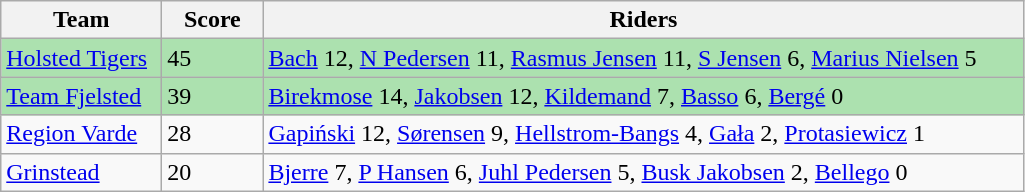<table class="wikitable" style="font-size: 100%">
<tr>
<th width=100>Team</th>
<th width=60>Score</th>
<th width=500>Riders</th>
</tr>
<tr style="background:#ACE1AF;">
<td><a href='#'>Holsted Tigers</a></td>
<td>45</td>
<td><a href='#'>Bach</a> 12, <a href='#'>N Pedersen</a> 11, <a href='#'>Rasmus Jensen</a> 11, <a href='#'>S Jensen</a> 6, <a href='#'>Marius Nielsen</a> 5</td>
</tr>
<tr style="background:#ACE1AF;">
<td><a href='#'>Team Fjelsted</a></td>
<td>39</td>
<td><a href='#'>Birekmose</a> 14, <a href='#'>Jakobsen</a> 12, <a href='#'>Kildemand</a> 7, <a href='#'>Basso</a> 6, <a href='#'>Bergé</a> 0</td>
</tr>
<tr>
<td><a href='#'>Region Varde</a></td>
<td>28</td>
<td><a href='#'>Gapiński</a> 12, <a href='#'>Sørensen</a> 9, <a href='#'>Hellstrom-Bangs</a> 4, <a href='#'>Gała</a> 2, <a href='#'>Protasiewicz</a> 1</td>
</tr>
<tr>
<td><a href='#'>Grinstead</a></td>
<td>20</td>
<td><a href='#'>Bjerre</a> 7, <a href='#'>P Hansen</a> 6, <a href='#'>Juhl Pedersen</a> 5, <a href='#'>Busk Jakobsen</a> 2, <a href='#'>Bellego</a> 0</td>
</tr>
</table>
